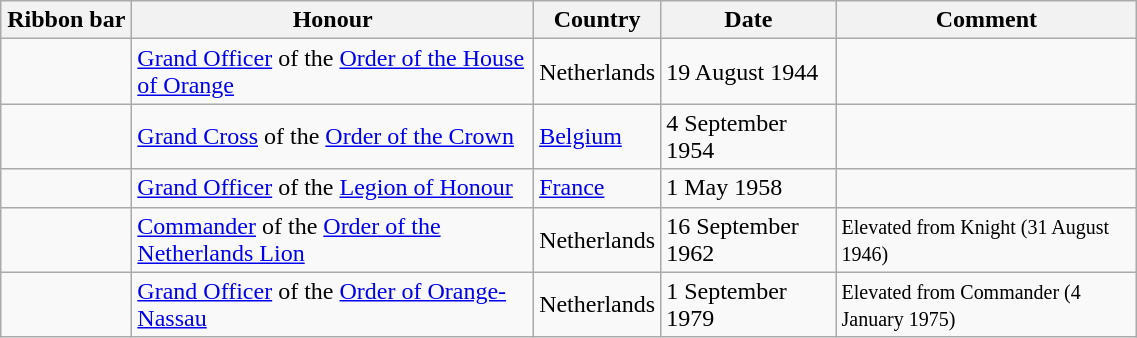<table class="wikitable" style="width:60%;">
<tr>
<th style="width:80px;">Ribbon bar</th>
<th>Honour</th>
<th>Country</th>
<th>Date</th>
<th>Comment</th>
</tr>
<tr>
<td></td>
<td><a href='#'>Grand Officer</a> of the <a href='#'>Order of the House of Orange</a></td>
<td>Netherlands</td>
<td>19 August 1944</td>
<td></td>
</tr>
<tr>
<td></td>
<td><a href='#'>Grand Cross</a> of the <a href='#'>Order of the Crown</a></td>
<td><a href='#'>Belgium</a></td>
<td>4 September 1954</td>
<td></td>
</tr>
<tr>
<td></td>
<td><a href='#'>Grand Officer</a> of the <a href='#'>Legion of Honour</a></td>
<td><a href='#'>France</a></td>
<td>1 May 1958</td>
<td></td>
</tr>
<tr>
<td></td>
<td><a href='#'>Commander</a> of the <a href='#'>Order of the Netherlands Lion</a></td>
<td>Netherlands</td>
<td>16 September 1962</td>
<td><small>Elevated from Knight (31 August 1946)</small></td>
</tr>
<tr>
<td></td>
<td><a href='#'>Grand Officer</a> of the <a href='#'>Order of Orange-Nassau</a></td>
<td>Netherlands</td>
<td>1 September 1979</td>
<td><small>Elevated from Commander (4 January 1975)</small></td>
</tr>
</table>
